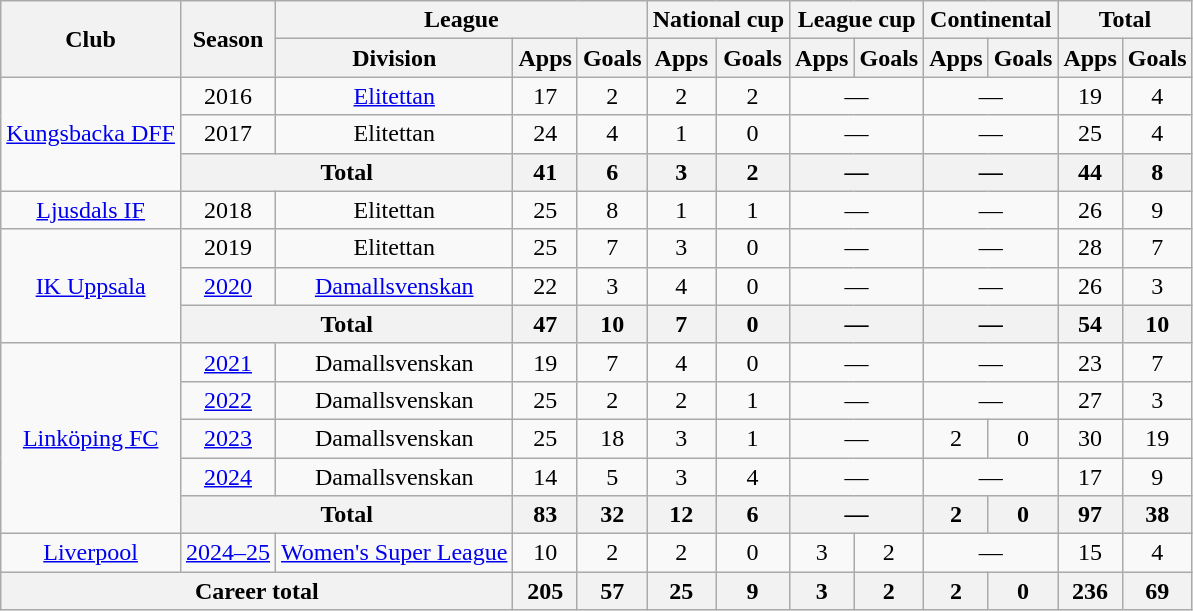<table class="wikitable" style="text-align:center">
<tr>
<th rowspan="2">Club</th>
<th rowspan="2">Season</th>
<th colspan="3">League</th>
<th colspan="2">National cup</th>
<th colspan="2">League cup</th>
<th colspan="2">Continental</th>
<th colspan="2">Total</th>
</tr>
<tr>
<th>Division</th>
<th>Apps</th>
<th>Goals</th>
<th>Apps</th>
<th>Goals</th>
<th>Apps</th>
<th>Goals</th>
<th>Apps</th>
<th>Goals</th>
<th>Apps</th>
<th>Goals</th>
</tr>
<tr>
<td rowspan="3"><a href='#'>Kungsbacka DFF</a></td>
<td>2016</td>
<td><a href='#'>Elitettan</a></td>
<td>17</td>
<td>2</td>
<td>2</td>
<td>2</td>
<td colspan="2">—</td>
<td colspan="2">—</td>
<td>19</td>
<td>4</td>
</tr>
<tr>
<td>2017</td>
<td>Elitettan</td>
<td>24</td>
<td>4</td>
<td>1</td>
<td>0</td>
<td colspan="2">—</td>
<td colspan="2">—</td>
<td>25</td>
<td>4</td>
</tr>
<tr>
<th colspan="2">Total</th>
<th>41</th>
<th>6</th>
<th>3</th>
<th>2</th>
<th colspan="2">—</th>
<th colspan="2">—</th>
<th>44</th>
<th>8</th>
</tr>
<tr>
<td><a href='#'>Ljusdals IF</a></td>
<td>2018</td>
<td>Elitettan</td>
<td>25</td>
<td>8</td>
<td>1</td>
<td>1</td>
<td colspan="2">—</td>
<td colspan="2">—</td>
<td>26</td>
<td>9</td>
</tr>
<tr>
<td rowspan="3"><a href='#'>IK Uppsala</a></td>
<td>2019</td>
<td>Elitettan</td>
<td>25</td>
<td>7</td>
<td>3</td>
<td>0</td>
<td colspan="2">—</td>
<td colspan="2">—</td>
<td>28</td>
<td>7</td>
</tr>
<tr>
<td><a href='#'>2020</a></td>
<td><a href='#'>Damallsvenskan</a></td>
<td>22</td>
<td>3</td>
<td>4</td>
<td>0</td>
<td colspan="2">—</td>
<td colspan="2">—</td>
<td>26</td>
<td>3</td>
</tr>
<tr>
<th colspan="2">Total</th>
<th>47</th>
<th>10</th>
<th>7</th>
<th>0</th>
<th colspan="2">—</th>
<th colspan="2">—</th>
<th>54</th>
<th>10</th>
</tr>
<tr>
<td rowspan="5"><a href='#'>Linköping FC</a></td>
<td><a href='#'>2021</a></td>
<td>Damallsvenskan</td>
<td>19</td>
<td>7</td>
<td>4</td>
<td>0</td>
<td colspan="2">—</td>
<td colspan="2">—</td>
<td>23</td>
<td>7</td>
</tr>
<tr>
<td><a href='#'>2022</a></td>
<td>Damallsvenskan</td>
<td>25</td>
<td>2</td>
<td>2</td>
<td>1</td>
<td colspan="2">—</td>
<td colspan="2">—</td>
<td>27</td>
<td>3</td>
</tr>
<tr>
<td><a href='#'>2023</a></td>
<td>Damallsvenskan</td>
<td>25</td>
<td>18</td>
<td>3</td>
<td>1</td>
<td colspan="2">—</td>
<td>2</td>
<td>0</td>
<td>30</td>
<td>19</td>
</tr>
<tr>
<td><a href='#'>2024</a></td>
<td>Damallsvenskan</td>
<td>14</td>
<td>5</td>
<td>3</td>
<td>4</td>
<td colspan="2">—</td>
<td colspan="2">—</td>
<td>17</td>
<td>9</td>
</tr>
<tr>
<th colspan="2">Total</th>
<th>83</th>
<th>32</th>
<th>12</th>
<th>6</th>
<th colspan="2">—</th>
<th>2</th>
<th>0</th>
<th>97</th>
<th>38</th>
</tr>
<tr>
<td><a href='#'>Liverpool</a></td>
<td><a href='#'>2024–25</a></td>
<td><a href='#'>Women's Super League</a></td>
<td>10</td>
<td>2</td>
<td>2</td>
<td>0</td>
<td>3</td>
<td>2</td>
<td colspan="2">—</td>
<td>15</td>
<td>4</td>
</tr>
<tr>
<th colspan="3">Career total</th>
<th>205</th>
<th>57</th>
<th>25</th>
<th>9</th>
<th>3</th>
<th>2</th>
<th>2</th>
<th>0</th>
<th>236</th>
<th>69</th>
</tr>
</table>
